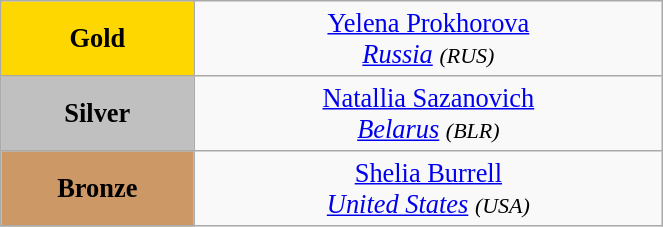<table class="wikitable" style=" text-align:center; font-size:110%;" width="35%">
<tr>
<td bgcolor="gold"><strong>Gold</strong></td>
<td> <a href='#'>Yelena Prokhorova</a><br><em><a href='#'>Russia</a> <small>(RUS)</small></em></td>
</tr>
<tr>
<td bgcolor="silver"><strong>Silver</strong></td>
<td> <a href='#'>Natallia Sazanovich</a><br><em><a href='#'>Belarus</a> <small>(BLR)</small></em></td>
</tr>
<tr>
<td bgcolor="CC9966"><strong>Bronze</strong></td>
<td> <a href='#'>Shelia Burrell</a><br><em><a href='#'>United States</a> <small>(USA)</small></em></td>
</tr>
</table>
